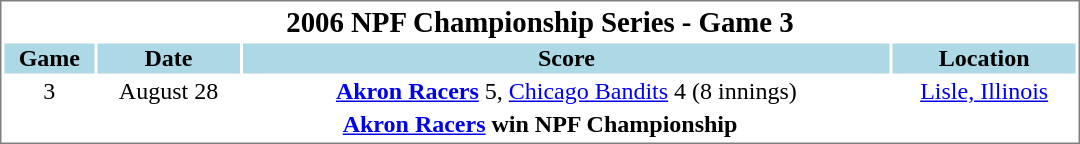<table cellpadding="1"  style="min-width:45em;text-align:center;font-size:100%; border:1px solid gray;">
<tr style="font-size:larger;">
<th colspan=8>2006 NPF Championship Series - Game 3</th>
</tr>
<tr style="background:lightblue;">
<th>Game</th>
<th>Date</th>
<th>Score</th>
<th>Location</th>
</tr>
<tr>
<td>3</td>
<td>August 28</td>
<td><strong><a href='#'>Akron Racers</a></strong> 5, <a href='#'>Chicago Bandits</a> 4 (8 innings)</td>
<td><a href='#'>Lisle, Illinois</a></td>
</tr>
<tr>
<th colspan=8><a href='#'>Akron Racers</a> win NPF Championship</th>
</tr>
</table>
